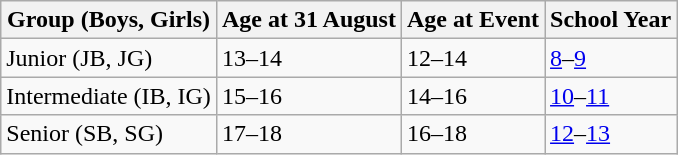<table class="wikitable">
<tr>
<th>Group (Boys, Girls)</th>
<th>Age at 31 August</th>
<th>Age at Event</th>
<th>School Year</th>
</tr>
<tr>
<td>Junior (JB, JG)</td>
<td>13–14</td>
<td>12–14</td>
<td><a href='#'>8</a>–<a href='#'>9</a></td>
</tr>
<tr>
<td>Intermediate (IB, IG)</td>
<td>15–16</td>
<td>14–16</td>
<td><a href='#'>10</a>–<a href='#'>11</a></td>
</tr>
<tr>
<td>Senior (SB, SG)</td>
<td>17–18</td>
<td>16–18</td>
<td><a href='#'>12</a>–<a href='#'>13</a></td>
</tr>
</table>
